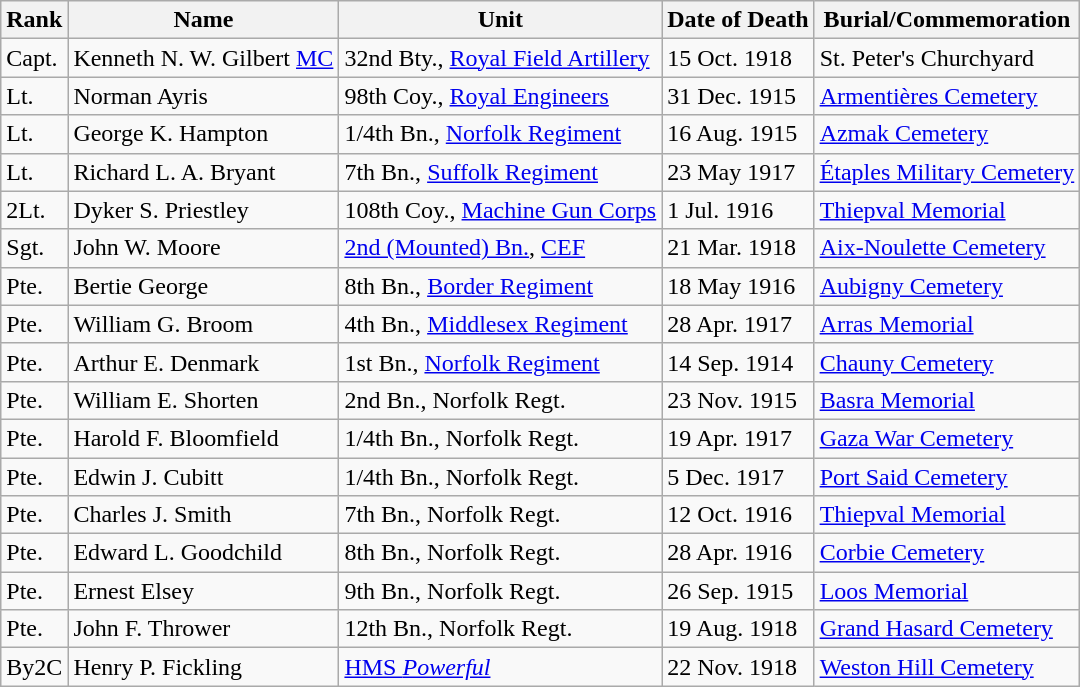<table class="wikitable">
<tr>
<th>Rank</th>
<th>Name</th>
<th>Unit</th>
<th>Date of Death</th>
<th>Burial/Commemoration</th>
</tr>
<tr>
<td>Capt.</td>
<td>Kenneth N. W. Gilbert <a href='#'>MC</a></td>
<td>32nd Bty., <a href='#'>Royal Field Artillery</a></td>
<td>15 Oct. 1918</td>
<td>St. Peter's Churchyard</td>
</tr>
<tr>
<td>Lt.</td>
<td>Norman Ayris</td>
<td>98th Coy., <a href='#'>Royal Engineers</a></td>
<td>31 Dec. 1915</td>
<td><a href='#'>Armentières Cemetery</a></td>
</tr>
<tr>
<td>Lt.</td>
<td>George K. Hampton</td>
<td>1/4th Bn., <a href='#'>Norfolk Regiment</a></td>
<td>16 Aug. 1915</td>
<td><a href='#'>Azmak Cemetery</a></td>
</tr>
<tr>
<td>Lt.</td>
<td>Richard L. A. Bryant</td>
<td>7th Bn., <a href='#'>Suffolk Regiment</a></td>
<td>23 May 1917</td>
<td><a href='#'>Étaples Military Cemetery</a></td>
</tr>
<tr>
<td>2Lt.</td>
<td>Dyker S. Priestley</td>
<td>108th Coy., <a href='#'>Machine Gun Corps</a></td>
<td>1 Jul. 1916</td>
<td><a href='#'>Thiepval Memorial</a></td>
</tr>
<tr>
<td>Sgt.</td>
<td>John W. Moore</td>
<td><a href='#'>2nd (Mounted) Bn.</a>, <a href='#'>CEF</a></td>
<td>21 Mar. 1918</td>
<td><a href='#'>Aix-Noulette Cemetery</a></td>
</tr>
<tr>
<td>Pte.</td>
<td>Bertie George</td>
<td>8th Bn., <a href='#'>Border Regiment</a></td>
<td>18 May 1916</td>
<td><a href='#'>Aubigny Cemetery</a></td>
</tr>
<tr>
<td>Pte.</td>
<td>William G. Broom</td>
<td>4th Bn., <a href='#'>Middlesex Regiment</a></td>
<td>28 Apr. 1917</td>
<td><a href='#'>Arras Memorial</a></td>
</tr>
<tr>
<td>Pte.</td>
<td>Arthur E. Denmark</td>
<td>1st Bn., <a href='#'>Norfolk Regiment</a></td>
<td>14 Sep. 1914</td>
<td><a href='#'>Chauny Cemetery</a></td>
</tr>
<tr>
<td>Pte.</td>
<td>William E. Shorten</td>
<td>2nd Bn., Norfolk Regt.</td>
<td>23 Nov. 1915</td>
<td><a href='#'>Basra Memorial</a></td>
</tr>
<tr>
<td>Pte.</td>
<td>Harold F. Bloomfield</td>
<td>1/4th Bn., Norfolk Regt.</td>
<td>19 Apr. 1917</td>
<td><a href='#'>Gaza War Cemetery</a></td>
</tr>
<tr>
<td>Pte.</td>
<td>Edwin J. Cubitt</td>
<td>1/4th Bn., Norfolk Regt.</td>
<td>5 Dec. 1917</td>
<td><a href='#'>Port Said Cemetery</a></td>
</tr>
<tr>
<td>Pte.</td>
<td>Charles J. Smith</td>
<td>7th Bn., Norfolk Regt.</td>
<td>12 Oct. 1916</td>
<td><a href='#'>Thiepval Memorial</a></td>
</tr>
<tr>
<td>Pte.</td>
<td>Edward L. Goodchild</td>
<td>8th Bn., Norfolk Regt.</td>
<td>28 Apr. 1916</td>
<td><a href='#'>Corbie Cemetery</a></td>
</tr>
<tr>
<td>Pte.</td>
<td>Ernest Elsey</td>
<td>9th Bn., Norfolk Regt.</td>
<td>26 Sep. 1915</td>
<td><a href='#'>Loos Memorial</a></td>
</tr>
<tr>
<td>Pte.</td>
<td>John F. Thrower</td>
<td>12th Bn., Norfolk Regt.</td>
<td>19 Aug. 1918</td>
<td><a href='#'>Grand Hasard Cemetery</a></td>
</tr>
<tr>
<td>By2C</td>
<td>Henry P. Fickling</td>
<td><a href='#'>HMS <em>Powerful</em></a></td>
<td>22 Nov. 1918</td>
<td><a href='#'>Weston Hill Cemetery</a></td>
</tr>
</table>
